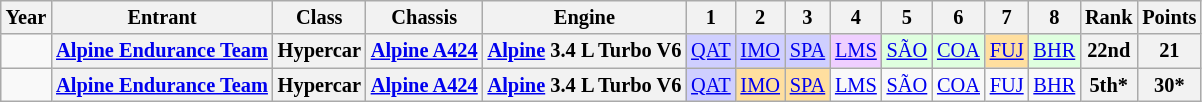<table class="wikitable" style="text-align:center; font-size:85%">
<tr>
<th>Year</th>
<th>Entrant</th>
<th>Class</th>
<th>Chassis</th>
<th>Engine</th>
<th>1</th>
<th>2</th>
<th>3</th>
<th>4</th>
<th>5</th>
<th>6</th>
<th>7</th>
<th>8</th>
<th>Rank</th>
<th>Points</th>
</tr>
<tr>
<td></td>
<th nowrap><a href='#'>Alpine Endurance Team</a></th>
<th>Hypercar</th>
<th nowrap><a href='#'>Alpine A424</a></th>
<th nowrap><a href='#'>Alpine</a> 3.4 L Turbo V6</th>
<td style="background:#CFCFFF;"><a href='#'>QAT</a><br></td>
<td style="background:#CFCFFF;"><a href='#'>IMO</a><br></td>
<td style="background:#CFCFFF;"><a href='#'>SPA</a><br></td>
<td style="background:#EFCFFF;"><a href='#'>LMS</a><br></td>
<td style="background:#DFFFDF;"><a href='#'>SÃO</a><br></td>
<td style="background:#DFFFDF;"><a href='#'>COA</a><br></td>
<td style="background:#FFDF9F;"><a href='#'>FUJ</a><br></td>
<td style="background:#DFFFDF;"><a href='#'>BHR</a><br></td>
<th>22nd</th>
<th>21</th>
</tr>
<tr>
<td></td>
<th><a href='#'>Alpine Endurance Team</a></th>
<th>Hypercar</th>
<th><a href='#'>Alpine A424</a></th>
<th><a href='#'>Alpine</a> 3.4 L Turbo V6</th>
<td style="background:#CFCFFF;"><a href='#'>QAT</a><br></td>
<td style="background:#FFDF9F;"><a href='#'>IMO</a><br></td>
<td style="background:#FFDF9F;"><a href='#'>SPA</a><br></td>
<td style="background:#;"><a href='#'>LMS</a><br></td>
<td style="background:#;"><a href='#'>SÃO</a><br></td>
<td style="background:#;"><a href='#'>COA</a><br></td>
<td style="background:#;"><a href='#'>FUJ</a><br></td>
<td style="background:#;"><a href='#'>BHR</a><br></td>
<th>5th*</th>
<th>30*</th>
</tr>
</table>
